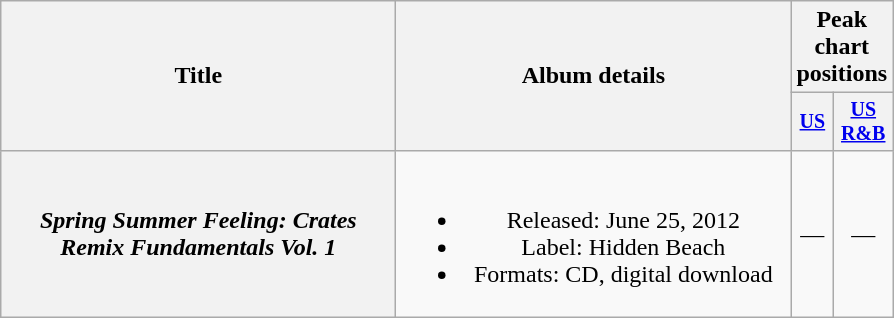<table class="wikitable plainrowheaders" style="text-align:center;">
<tr>
<th rowspan="2" style="width:16em;">Title</th>
<th rowspan="2" style="width:16em;">Album details</th>
<th colspan="2">Peak chart positions</th>
</tr>
<tr style="font-size:smaller;">
<th style="width:20px;"><a href='#'>US</a></th>
<th style="width:20px;"><a href='#'>US<br>R&B</a></th>
</tr>
<tr>
<th scope="row"><em>Spring Summer Feeling: Crates Remix Fundamentals Vol. 1</em></th>
<td><br><ul><li>Released: June 25, 2012</li><li>Label: Hidden Beach</li><li>Formats: CD, digital download</li></ul></td>
<td>—</td>
<td>—</td>
</tr>
</table>
